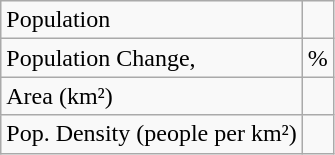<table class="wikitable">
<tr>
<td>Population</td>
<td></td>
</tr>
<tr>
<td>Population Change,</td>
<td>%</td>
</tr>
<tr>
<td>Area (km²)</td>
<td></td>
</tr>
<tr>
<td>Pop. Density (people per km²)</td>
<td></td>
</tr>
</table>
